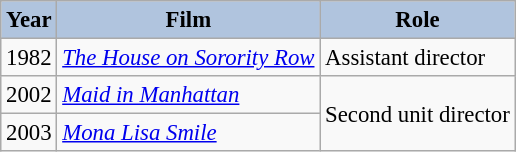<table class="wikitable" style="font-size:95%;">
<tr>
<th style="background:#B0C4DE;">Year</th>
<th style="background:#B0C4DE;">Film</th>
<th style="background:#B0C4DE;">Role</th>
</tr>
<tr>
<td>1982</td>
<td><em><a href='#'>The House on Sorority Row</a></em></td>
<td>Assistant director</td>
</tr>
<tr>
<td>2002</td>
<td><em><a href='#'>Maid in Manhattan</a></em></td>
<td rowspan=2>Second unit director</td>
</tr>
<tr>
<td>2003</td>
<td><em><a href='#'>Mona Lisa Smile</a></em></td>
</tr>
</table>
